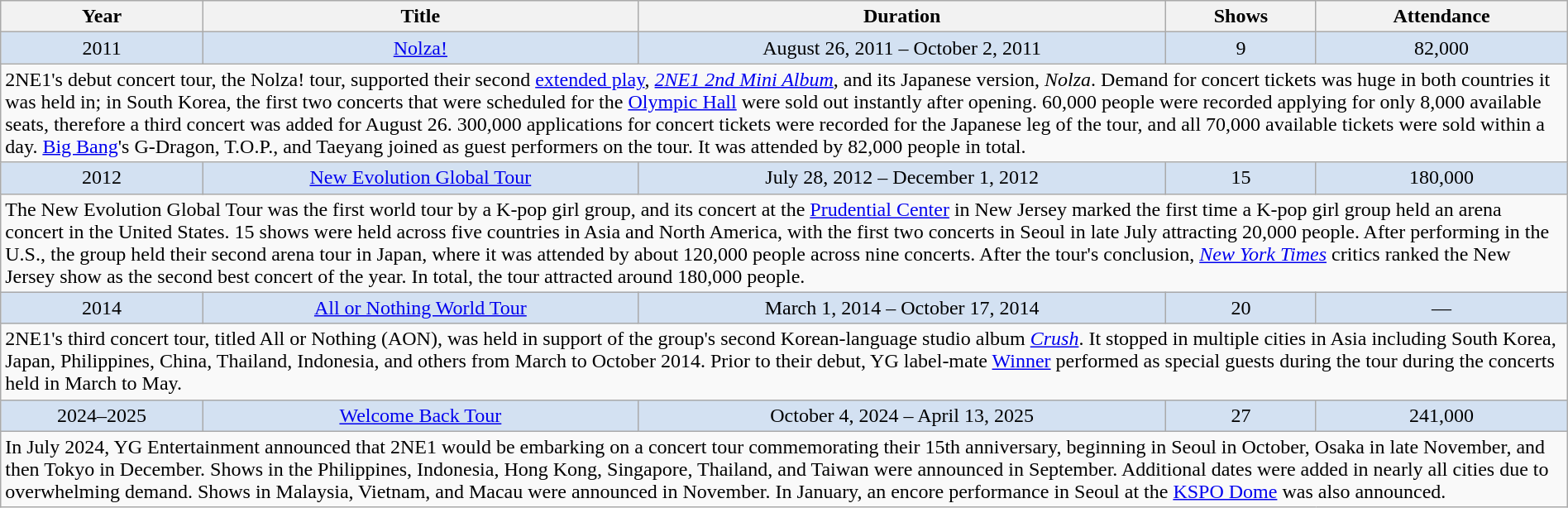<table class="wikitable" style="text-align:center;" width=100%>
<tr>
<th scope="col">Year</th>
<th scope="col">Title</th>
<th scope="col">Duration</th>
<th scope="col">Shows</th>
<th>Attendance</th>
</tr>
<tr>
<td style="background:#d3e1f2">2011</td>
<td style="background:#d3e1f2"><a href='#'>Nolza!</a></td>
<td style="background:#d3e1f2">August 26, 2011 – October 2, 2011 </td>
<td style="background:#d3e1f2">9</td>
<td style="background:#d3e1f2">82,000</td>
</tr>
<tr class="expand-child">
<td colspan="5" style="text-align:left">2NE1's debut concert tour, the Nolza! tour, supported their second <a href='#'>extended play</a>, <em><a href='#'>2NE1 2nd Mini Album</a></em>, and its Japanese version, <em>Nolza</em>. Demand for concert tickets was huge in both countries it was held in; in South Korea, the first two concerts that were scheduled for the <a href='#'>Olympic Hall</a> were sold out instantly after opening. 60,000 people were recorded applying for only 8,000 available seats, therefore a third concert was added for August 26. 300,000 applications for concert tickets were recorded for the Japanese leg of the tour, and all 70,000 available tickets were sold within a day. <a href='#'>Big Bang</a>'s G-Dragon, T.O.P., and Taeyang joined as guest performers on the tour. It was attended by 82,000 people in total.</td>
</tr>
<tr>
<td style="background:#d3e1f2">2012</td>
<td style="background:#d3e1f2"><a href='#'>New Evolution Global Tour</a></td>
<td style="background:#d3e1f2">July 28, 2012 – December 1, 2012 </td>
<td style="background:#d3e1f2">15</td>
<td style="background:#d3e1f2">180,000</td>
</tr>
<tr class="expand-child">
<td colspan="5" style="text-align:left">The New Evolution Global Tour was the first world tour by a K-pop girl group, and its concert at the <a href='#'>Prudential Center</a> in New Jersey marked the first time a K-pop girl group held an arena concert in the United States. 15 shows were held across five countries in Asia and North America, with the first two concerts in Seoul in late July attracting 20,000 people. After performing in the U.S., the group held their second arena tour in Japan, where it was attended by about 120,000 people across nine concerts. After the tour's conclusion, <em><a href='#'>New York Times</a></em> critics ranked the New Jersey show as the second best concert of the year. In total, the tour attracted around 180,000 people.</td>
</tr>
<tr>
<td style="background:#d3e1f2">2014</td>
<td style="background:#d3e1f2"><a href='#'>All or Nothing World Tour</a></td>
<td style="background:#d3e1f2">March 1, 2014 – October 17, 2014 </td>
<td style="background:#d3e1f2">20</td>
<td style="background:#d3e1f2">—</td>
</tr>
<tr class="expand-child">
<td colspan="5" style="text-align:left">2NE1's third concert tour, titled All or Nothing (AON), was held in support of the group's second Korean-language studio album <em><a href='#'>Crush</a></em>. It stopped in multiple cities in Asia including South Korea, Japan, Philippines, China, Thailand, Indonesia, and others from March to October 2014. Prior to their debut, YG label-mate <a href='#'>Winner</a> performed as special guests during the tour during the concerts held in March to May.</td>
</tr>
<tr>
<td style="background:#d3e1f2">2024–2025</td>
<td style="background:#d3e1f2"><a href='#'>Welcome Back Tour</a></td>
<td style="background:#d3e1f2">October 4, 2024 – April 13, 2025 </td>
<td style="background:#d3e1f2">27</td>
<td style="background:#d3e1f2">241,000</td>
</tr>
<tr>
<td colspan="5" style="text-align:left">In July 2024, YG Entertainment announced that 2NE1 would be embarking on a concert tour commemorating their 15th anniversary, beginning in Seoul in October, Osaka in late November, and then Tokyo in December. Shows in the Philippines, Indonesia, Hong Kong, Singapore, Thailand, and Taiwan were announced in September. Additional dates were added in nearly all cities due to overwhelming demand. Shows in Malaysia, Vietnam, and Macau were announced in November. In January, an encore performance in Seoul at the <a href='#'>KSPO Dome</a> was also announced.</td>
</tr>
</table>
